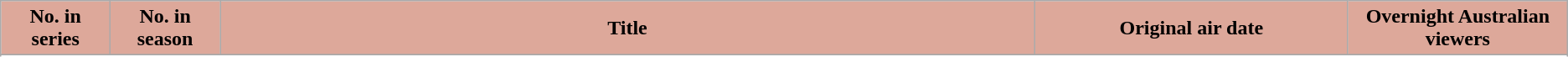<table class="wikitable sortable plainrowheaders">
<tr>
<th scope="col" style="background-color: #DDA89A; color: #000;" width=7%>No. in<br>series</th>
<th scope="col" style="background-color: #DDA89A; color: #000;" width=7%>No. in<br>season</th>
<th scope="col" style="background-color: #DDA89A; color: #000;">Title</th>
<th scope="col" style="background-color: #DDA89A; color: #000;" width=20%>Original air date</th>
<th scope="col" style="background-color: #DDA89A; color: #000;" width=14%>Overnight Australian viewers</th>
</tr>
<tr>
</tr>
<tr>
</tr>
<tr>
</tr>
<tr>
</tr>
<tr>
</tr>
<tr>
</tr>
<tr>
</tr>
<tr>
</tr>
<tr>
</tr>
<tr>
</tr>
<tr>
</tr>
<tr>
</tr>
<tr>
</tr>
</table>
